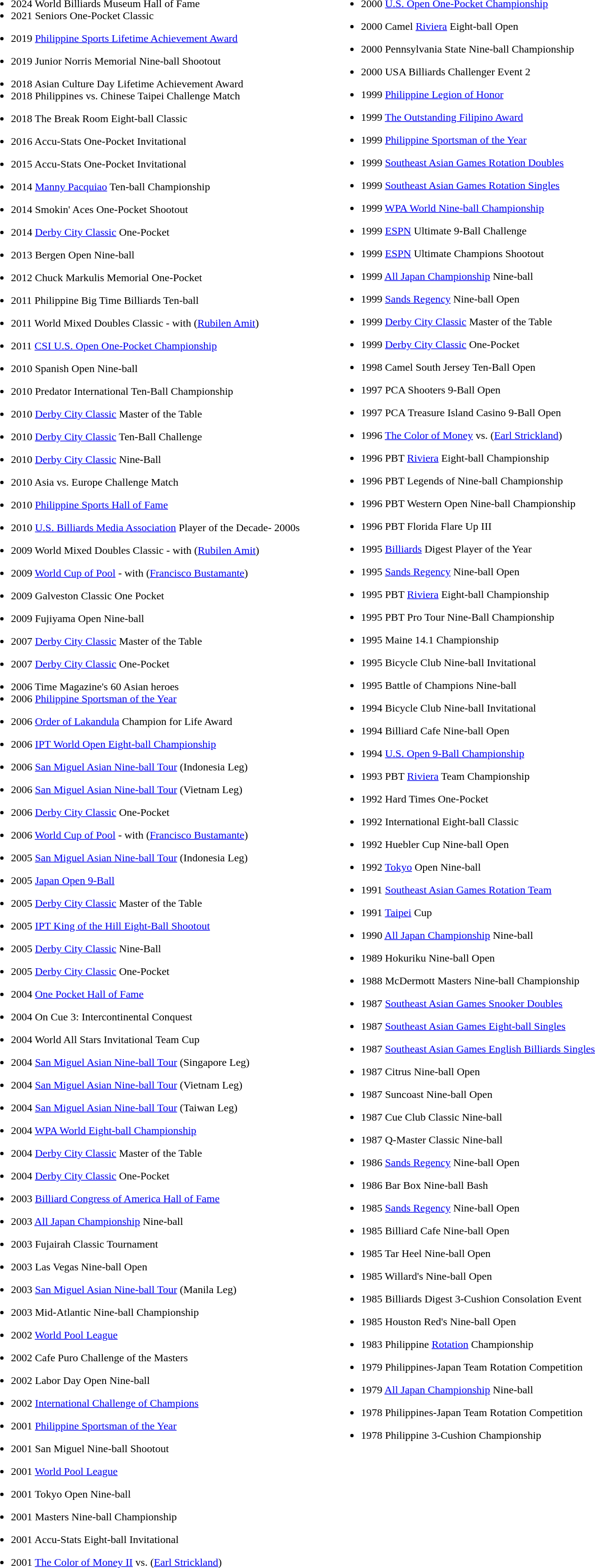<table>
<tr>
<td valign="top"><br><ul><li>2024 World Billiards Museum Hall of Fame</li><li>2021 Seniors One-Pocket Classic</li></ul><ul><li>2019 <a href='#'>Philippine Sports Lifetime Achievement Award</a></li></ul><ul><li>2019 Junior Norris Memorial Nine-ball Shootout</li></ul><ul><li>2018 Asian Culture Day Lifetime Achievement Award</li><li>2018 Philippines vs. Chinese Taipei Challenge Match</li></ul><ul><li>2018 The Break Room Eight-ball Classic</li></ul><ul><li>2016 Accu-Stats One-Pocket Invitational</li></ul><ul><li>2015 Accu-Stats One-Pocket Invitational</li></ul><ul><li>2014 <a href='#'>Manny Pacquiao</a> Ten-ball Championship</li></ul><ul><li>2014 Smokin' Aces One-Pocket Shootout</li></ul><ul><li>2014 <a href='#'>Derby City Classic</a> One-Pocket</li></ul><ul><li>2013 Bergen Open Nine-ball</li></ul><ul><li>2012 Chuck Markulis Memorial One-Pocket</li></ul><ul><li>2011 Philippine Big Time Billiards Ten-ball</li></ul><ul><li>2011 World Mixed Doubles Classic - with (<a href='#'>Rubilen Amit</a>)</li></ul><ul><li>2011 <a href='#'>CSI U.S. Open One-Pocket Championship</a></li></ul><ul><li>2010 Spanish Open Nine-ball</li></ul><ul><li>2010 Predator International Ten-Ball Championship</li></ul><ul><li>2010 <a href='#'>Derby City Classic</a> Master of the Table</li></ul><ul><li>2010 <a href='#'>Derby City Classic</a> Ten-Ball Challenge</li></ul><ul><li>2010 <a href='#'>Derby City Classic</a> Nine-Ball</li></ul><ul><li>2010 Asia vs. Europe Challenge Match</li></ul><ul><li>2010 <a href='#'>Philippine Sports Hall of Fame</a></li></ul><ul><li>2010 <a href='#'>U.S. Billiards Media Association</a> Player of the Decade- 2000s</li></ul><ul><li>2009 World Mixed Doubles Classic - with (<a href='#'>Rubilen Amit</a>)</li></ul><ul><li>2009 <a href='#'>World Cup of Pool</a> - with (<a href='#'>Francisco Bustamante</a>)</li></ul><ul><li>2009 Galveston Classic One Pocket</li></ul><ul><li>2009 Fujiyama Open Nine-ball</li></ul><ul><li>2007 <a href='#'>Derby City Classic</a> Master of the Table</li></ul><ul><li>2007 <a href='#'>Derby City Classic</a> One-Pocket</li></ul><ul><li>2006 Time Magazine's 60 Asian heroes</li><li>2006 <a href='#'>Philippine Sportsman of the Year</a></li></ul><ul><li>2006 <a href='#'>Order of Lakandula</a> Champion for Life Award</li></ul><ul><li>2006 <a href='#'>IPT World Open Eight-ball Championship</a></li></ul><ul><li>2006 <a href='#'>San Miguel Asian Nine-ball Tour</a> (Indonesia Leg)</li></ul><ul><li>2006 <a href='#'>San Miguel Asian Nine-ball Tour</a> (Vietnam Leg)</li></ul><ul><li>2006 <a href='#'>Derby City Classic</a> One-Pocket</li></ul><ul><li>2006 <a href='#'>World Cup of Pool</a> - with (<a href='#'>Francisco Bustamante</a>)</li></ul><ul><li>2005 <a href='#'>San Miguel Asian Nine-ball Tour</a> (Indonesia Leg)</li></ul><ul><li>2005 <a href='#'>Japan Open 9-Ball</a></li></ul><ul><li>2005 <a href='#'>Derby City Classic</a> Master of the Table</li></ul><ul><li>2005 <a href='#'>IPT King of the Hill Eight-Ball Shootout</a></li></ul><ul><li>2005 <a href='#'>Derby City Classic</a> Nine-Ball</li></ul><ul><li>2005 <a href='#'>Derby City Classic</a> One-Pocket</li></ul><ul><li>2004 <a href='#'>One Pocket Hall of Fame</a></li></ul><ul><li>2004 On Cue 3: Intercontinental Conquest</li></ul><ul><li>2004 World All Stars Invitational Team Cup</li></ul><ul><li>2004 <a href='#'>San Miguel Asian Nine-ball Tour</a> (Singapore Leg)</li></ul><ul><li>2004 <a href='#'>San Miguel Asian Nine-ball Tour</a> (Vietnam Leg)</li></ul><ul><li>2004 <a href='#'>San Miguel Asian Nine-ball Tour</a> (Taiwan Leg)</li></ul><ul><li>2004 <a href='#'>WPA World Eight-ball Championship</a></li></ul><ul><li>2004 <a href='#'>Derby City Classic</a> Master of the Table</li></ul><ul><li>2004 <a href='#'>Derby City Classic</a> One-Pocket</li></ul><ul><li>2003 <a href='#'>Billiard Congress of America Hall of Fame</a></li></ul><ul><li>2003 <a href='#'>All Japan Championship</a> Nine-ball</li></ul><ul><li>2003 Fujairah Classic Tournament</li></ul><ul><li>2003 Las Vegas Nine-ball Open</li></ul><ul><li>2003 <a href='#'>San Miguel Asian Nine-ball Tour</a> (Manila Leg)</li></ul><ul><li>2003 Mid-Atlantic Nine-ball Championship</li></ul><ul><li>2002 <a href='#'>World Pool League</a></li></ul><ul><li>2002 Cafe Puro Challenge of the Masters</li></ul><ul><li>2002 Labor Day Open Nine-ball</li></ul><ul><li>2002 <a href='#'>International Challenge of Champions</a></li></ul><ul><li>2001 <a href='#'>Philippine Sportsman of the Year</a></li></ul><ul><li>2001 San Miguel Nine-ball Shootout</li></ul><ul><li>2001 <a href='#'>World Pool League</a></li></ul><ul><li>2001 Tokyo Open Nine-ball</li></ul><ul><li>2001 Masters Nine-ball Championship</li></ul><ul><li>2001 Accu-Stats Eight-ball Invitational</li></ul><ul><li>2001 <a href='#'>The Color of Money II</a> vs. (<a href='#'>Earl Strickland</a>)</li></ul></td>
<td width="5%"></td>
<td valign="top"><br><ul><li>2000 <a href='#'>U.S. Open One-Pocket Championship</a></li></ul><ul><li>2000 Camel <a href='#'>Riviera</a> Eight-ball Open</li></ul><ul><li>2000 Pennsylvania State Nine-ball Championship</li></ul><ul><li>2000 USA Billiards Challenger Event 2</li></ul><ul><li>1999 <a href='#'>Philippine Legion of Honor</a></li></ul><ul><li>1999 <a href='#'>The Outstanding Filipino Award</a></li></ul><ul><li>1999 <a href='#'>Philippine Sportsman of the Year</a></li></ul><ul><li>1999 <a href='#'>Southeast Asian Games Rotation Doubles</a></li></ul><ul><li>1999 <a href='#'>Southeast Asian Games Rotation Singles</a></li></ul><ul><li>1999 <a href='#'>WPA World Nine-ball Championship</a></li></ul><ul><li>1999 <a href='#'>ESPN</a> Ultimate 9-Ball Challenge</li></ul><ul><li>1999 <a href='#'>ESPN</a> Ultimate Champions Shootout</li></ul><ul><li>1999 <a href='#'>All Japan Championship</a> Nine-ball</li></ul><ul><li>1999 <a href='#'>Sands Regency</a> Nine-ball Open</li></ul><ul><li>1999 <a href='#'>Derby City Classic</a> Master of the Table</li></ul><ul><li>1999 <a href='#'>Derby City Classic</a> One-Pocket</li></ul><ul><li>1998 Camel South Jersey Ten-Ball Open</li></ul><ul><li>1997 PCA Shooters 9-Ball Open</li></ul><ul><li>1997 PCA Treasure Island Casino 9-Ball Open</li></ul><ul><li>1996 <a href='#'>The Color of Money</a> vs. (<a href='#'>Earl Strickland</a>)</li></ul><ul><li>1996 PBT <a href='#'>Riviera</a> Eight-ball Championship</li></ul><ul><li>1996 PBT Legends of Nine-ball Championship</li></ul><ul><li>1996 PBT Western Open Nine-ball Championship</li></ul><ul><li>1996 PBT Florida Flare Up III</li></ul><ul><li>1995 <a href='#'>Billiards</a> Digest Player of the Year</li></ul><ul><li>1995 <a href='#'>Sands Regency</a> Nine-ball Open</li></ul><ul><li>1995 PBT <a href='#'>Riviera</a> Eight-ball Championship</li></ul><ul><li>1995 PBT Pro Tour Nine-Ball Championship</li></ul><ul><li>1995 Maine 14.1 Championship</li></ul><ul><li>1995 Bicycle Club Nine-ball Invitational</li></ul><ul><li>1995 Battle of Champions Nine-ball</li></ul><ul><li>1994 Bicycle Club Nine-ball Invitational</li></ul><ul><li>1994 Billiard Cafe Nine-ball Open</li></ul><ul><li>1994 <a href='#'>U.S. Open 9-Ball Championship</a></li></ul><ul><li>1993 PBT <a href='#'>Riviera</a> Team Championship</li></ul><ul><li>1992 Hard Times One-Pocket</li></ul><ul><li>1992 International Eight-ball Classic</li></ul><ul><li>1992 Huebler Cup Nine-ball Open</li></ul><ul><li>1992 <a href='#'>Tokyo</a> Open Nine-ball</li></ul><ul><li>1991 <a href='#'>Southeast Asian Games Rotation Team</a></li></ul><ul><li>1991 <a href='#'>Taipei</a> Cup</li></ul><ul><li>1990 <a href='#'>All Japan Championship</a> Nine-ball</li></ul><ul><li>1989 Hokuriku Nine-ball Open</li></ul><ul><li>1988 McDermott Masters Nine-ball Championship</li></ul><ul><li>1987 <a href='#'>Southeast Asian Games Snooker Doubles</a></li></ul><ul><li>1987 <a href='#'>Southeast Asian Games Eight-ball Singles</a></li></ul><ul><li>1987 <a href='#'>Southeast Asian Games English Billiards Singles</a></li></ul><ul><li>1987 Citrus Nine-ball Open</li></ul><ul><li>1987 Suncoast Nine-ball Open</li></ul><ul><li>1987 Cue Club Classic Nine-ball</li></ul><ul><li>1987 Q-Master Classic Nine-ball</li></ul><ul><li>1986 <a href='#'>Sands Regency</a> Nine-ball Open</li></ul><ul><li>1986 Bar Box Nine-ball Bash</li></ul><ul><li>1985 <a href='#'>Sands Regency</a> Nine-ball Open</li></ul><ul><li>1985 Billiard Cafe Nine-ball Open</li></ul><ul><li>1985 Tar Heel Nine-ball Open</li></ul><ul><li>1985 Willard's Nine-ball Open</li></ul><ul><li>1985 Billiards Digest 3-Cushion Consolation Event</li></ul><ul><li>1985 Houston Red's Nine-ball Open</li></ul><ul><li>1983 Philippine <a href='#'>Rotation</a> Championship</li></ul><ul><li>1979 Philippines-Japan Team Rotation Competition</li></ul><ul><li>1979 <a href='#'>All Japan Championship</a> Nine-ball</li></ul><ul><li>1978 Philippines-Japan Team Rotation Competition</li></ul><ul><li>1978 Philippine 3-Cushion Championship</li></ul></td>
</tr>
</table>
